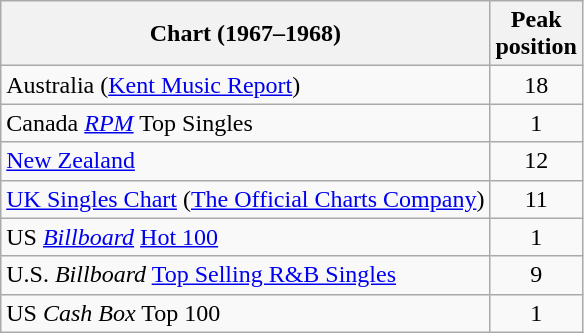<table class="wikitable sortable">
<tr>
<th>Chart (1967–1968)</th>
<th>Peak<br>position</th>
</tr>
<tr>
<td>Australia (<a href='#'>Kent Music Report</a>)</td>
<td style="text-align:center;">18</td>
</tr>
<tr>
<td>Canada <em><a href='#'>RPM</a></em> Top Singles</td>
<td style="text-align:center;">1</td>
</tr>
<tr>
<td><a href='#'>New Zealand</a></td>
<td style="text-align:center;">12</td>
</tr>
<tr>
<td><a href='#'>UK Singles Chart</a> (<a href='#'>The Official Charts Company</a>)</td>
<td style="text-align:center;">11</td>
</tr>
<tr>
<td>US <em><a href='#'>Billboard</a></em> <a href='#'>Hot 100</a></td>
<td style="text-align:center;">1</td>
</tr>
<tr>
<td align="left">U.S. <em>Billboard</em> <a href='#'>Top Selling R&B Singles</a></td>
<td style="text-align:center;">9</td>
</tr>
<tr>
<td>US <em>Cash Box</em> Top 100</td>
<td style="text-align:center;">1</td>
</tr>
</table>
